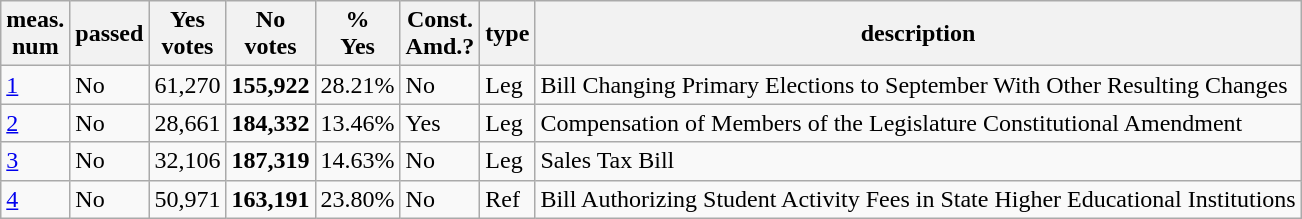<table class="wikitable sortable">
<tr>
<th>meas.<br>num</th>
<th>passed</th>
<th>Yes<br>votes</th>
<th>No<br>votes</th>
<th>%<br>Yes</th>
<th>Const.<br>Amd.?</th>
<th>type</th>
<th>description</th>
</tr>
<tr>
<td><a href='#'>1</a></td>
<td>No</td>
<td>61,270</td>
<td><strong>155,922</strong></td>
<td>28.21%</td>
<td>No</td>
<td>Leg</td>
<td>Bill Changing Primary Elections to September With Other Resulting Changes</td>
</tr>
<tr>
<td><a href='#'>2</a></td>
<td>No</td>
<td>28,661</td>
<td><strong>184,332</strong></td>
<td>13.46%</td>
<td>Yes</td>
<td>Leg</td>
<td>Compensation of Members of the Legislature Constitutional Amendment</td>
</tr>
<tr>
<td><a href='#'>3</a></td>
<td>No</td>
<td>32,106</td>
<td><strong>187,319</strong></td>
<td>14.63%</td>
<td>No</td>
<td>Leg</td>
<td>Sales Tax Bill</td>
</tr>
<tr>
<td><a href='#'>4</a></td>
<td>No</td>
<td>50,971</td>
<td><strong>163,191</strong></td>
<td>23.80%</td>
<td>No</td>
<td>Ref</td>
<td>Bill Authorizing Student Activity Fees in State Higher Educational Institutions</td>
</tr>
</table>
